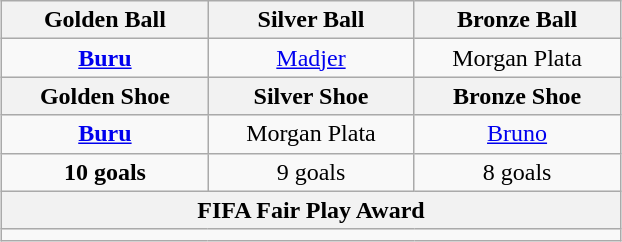<table class="wikitable" style="margin:auto">
<tr>
<th width=130>Golden Ball</th>
<th width=130>Silver Ball</th>
<th width=130>Bronze Ball</th>
</tr>
<tr>
<td align="center"> <strong><a href='#'>Buru</a></strong></td>
<td align="center"> <a href='#'>Madjer</a></td>
<td align="center"> Morgan Plata</td>
</tr>
<tr>
<th>Golden Shoe</th>
<th>Silver Shoe</th>
<th>Bronze Shoe</th>
</tr>
<tr>
<td align="center"> <strong><a href='#'>Buru</a></strong></td>
<td align="center"> Morgan Plata</td>
<td align="center"> <a href='#'>Bruno</a></td>
</tr>
<tr align="center">
<td align="center"><strong>10 goals</strong></td>
<td align="center">9 goals</td>
<td align="center">8 goals</td>
</tr>
<tr>
<th colspan="3">FIFA Fair Play Award</th>
</tr>
<tr>
<td colspan="3" align="center"><strong></strong></td>
</tr>
</table>
